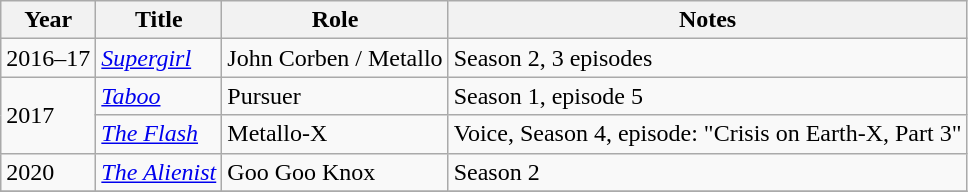<table class="wikitable">
<tr>
<th>Year</th>
<th>Title</th>
<th>Role</th>
<th>Notes</th>
</tr>
<tr>
<td>2016–17</td>
<td><em><a href='#'>Supergirl</a></em></td>
<td>John Corben / Metallo</td>
<td>Season 2, 3 episodes</td>
</tr>
<tr>
<td rowspan="2">2017</td>
<td><em><a href='#'>Taboo</a></em></td>
<td>Pursuer</td>
<td>Season 1, episode 5</td>
</tr>
<tr>
<td><em><a href='#'>The Flash</a></em></td>
<td>Metallo-X</td>
<td>Voice, Season 4, episode: "Crisis on Earth-X, Part 3"</td>
</tr>
<tr>
<td>2020</td>
<td><em><a href='#'>The Alienist</a></em></td>
<td>Goo Goo Knox</td>
<td>Season 2</td>
</tr>
<tr>
</tr>
</table>
